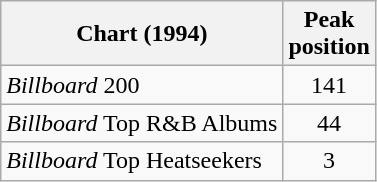<table class="wikitable">
<tr>
<th>Chart (1994)</th>
<th>Peak<br>position</th>
</tr>
<tr>
<td><em>Billboard</em> 200</td>
<td align="center">141</td>
</tr>
<tr>
<td><em>Billboard</em> Top R&B Albums</td>
<td align="center">44</td>
</tr>
<tr>
<td><em>Billboard</em> Top Heatseekers</td>
<td align="center">3</td>
</tr>
</table>
